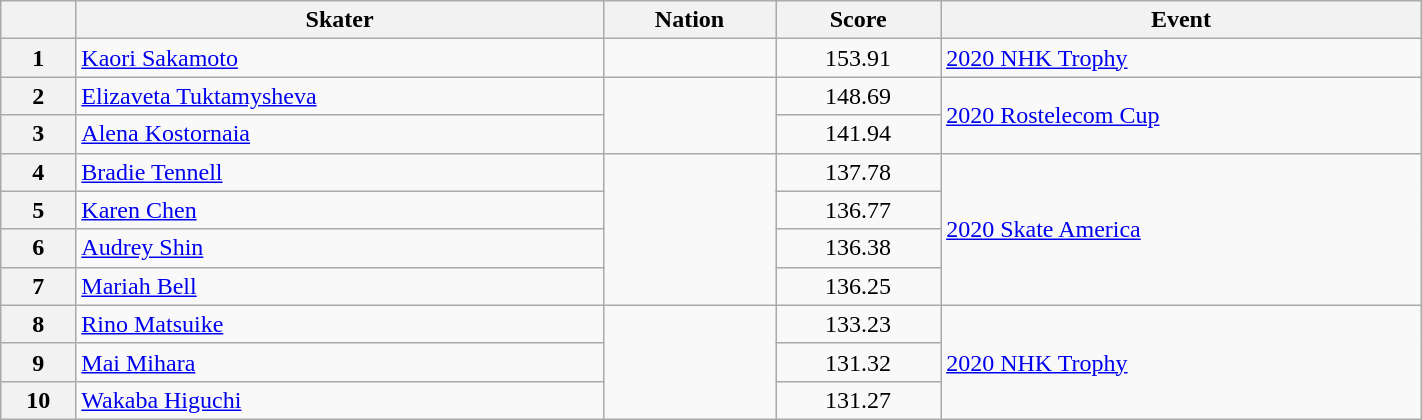<table class="wikitable sortable" style="text-align:left; width:75%">
<tr>
<th scope="col"></th>
<th scope="col">Skater</th>
<th scope="col">Nation</th>
<th scope="col">Score</th>
<th scope="col">Event</th>
</tr>
<tr>
<th scope="row">1</th>
<td><a href='#'>Kaori Sakamoto</a></td>
<td></td>
<td style="text-align:center;">153.91</td>
<td><a href='#'>2020 NHK Trophy</a></td>
</tr>
<tr>
<th scope="row">2</th>
<td><a href='#'>Elizaveta Tuktamysheva</a></td>
<td rowspan="2"></td>
<td style="text-align:center;">148.69</td>
<td rowspan="2"><a href='#'>2020 Rostelecom Cup</a></td>
</tr>
<tr>
<th scope="row">3</th>
<td><a href='#'>Alena Kostornaia</a></td>
<td style="text-align:center;">141.94</td>
</tr>
<tr>
<th scope="row">4</th>
<td><a href='#'>Bradie Tennell</a></td>
<td rowspan="4"></td>
<td style="text-align:center;">137.78</td>
<td rowspan="4"><a href='#'>2020 Skate America</a></td>
</tr>
<tr>
<th scope="row">5</th>
<td><a href='#'>Karen Chen</a></td>
<td style="text-align:center;">136.77</td>
</tr>
<tr>
<th scope="row">6</th>
<td><a href='#'>Audrey Shin</a></td>
<td style="text-align:center;">136.38</td>
</tr>
<tr>
<th scope="row">7</th>
<td><a href='#'>Mariah Bell</a></td>
<td style="text-align:center;">136.25</td>
</tr>
<tr>
<th scope="row">8</th>
<td><a href='#'>Rino Matsuike</a></td>
<td rowspan="3"></td>
<td style="text-align:center;">133.23</td>
<td rowspan="3"><a href='#'>2020 NHK Trophy</a></td>
</tr>
<tr>
<th scope="row">9</th>
<td><a href='#'>Mai Mihara</a></td>
<td style="text-align:center;">131.32</td>
</tr>
<tr>
<th scope="row">10</th>
<td><a href='#'>Wakaba Higuchi</a></td>
<td style="text-align:center;">131.27</td>
</tr>
</table>
